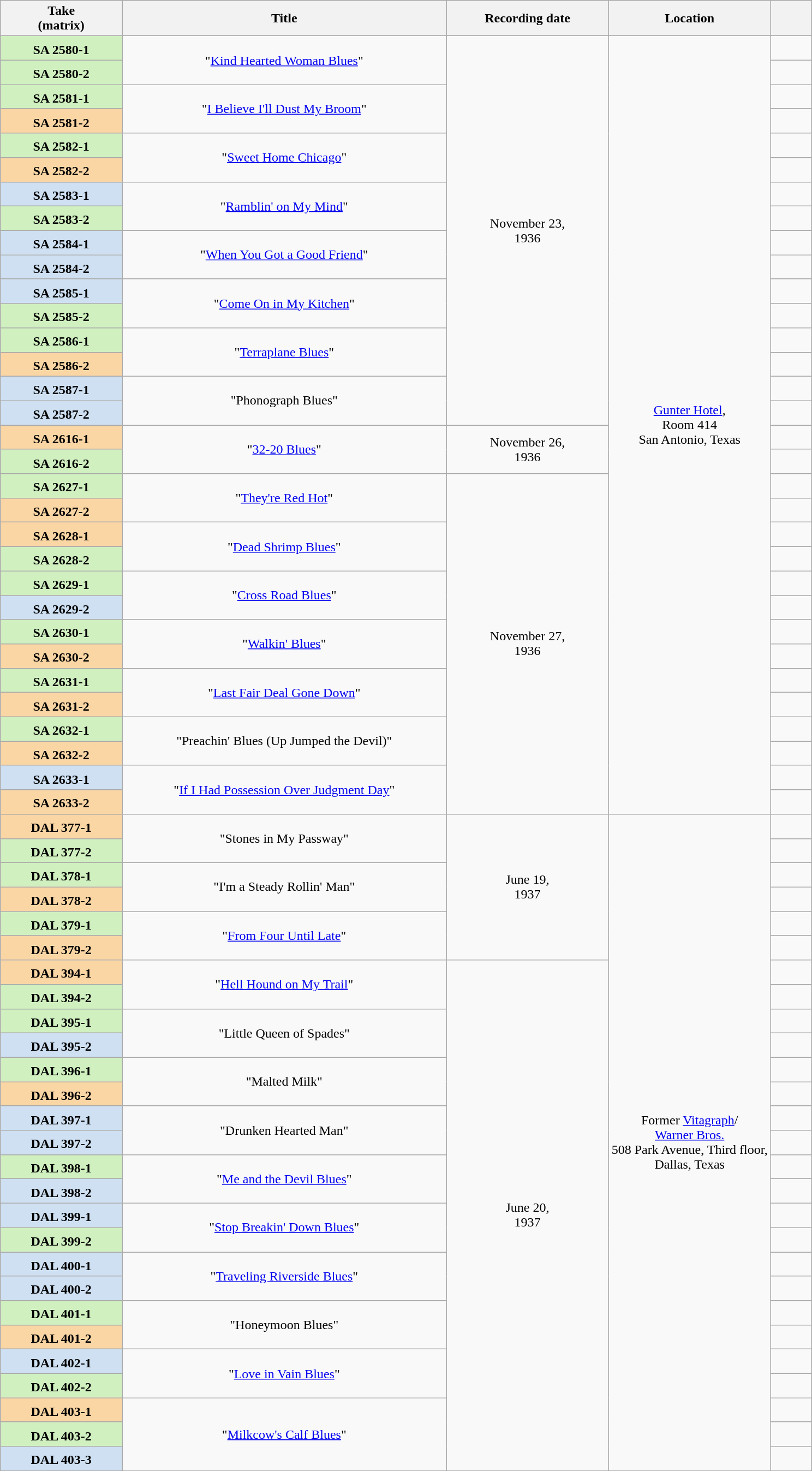<table class="wikitable plainrowheaders" style="text-align:center;">
<tr>
<th scope="col" width=15%>Take <br>(matrix)</th>
<th scope="col" width=40%>Title</th>
<th scope="col" width=20%>Recording date</th>
<th scope="col" width=20%>Location</th>
<th scope="col" width=5%></th>
</tr>
<tr>
<th scope="row" style="background-color:#D0F0C0">SA 2580-1<sup></sup></th>
<td rowspan="2">"<a href='#'>Kind Hearted Woman Blues</a>"</td>
<td rowspan="16">November 23,<br>1936</td>
<td rowspan="32"><a href='#'>Gunter Hotel</a>,<br>Room 414<br>San Antonio, Texas</td>
<td></td>
</tr>
<tr>
<th scope="row" style="background-color:#D0F0C0">SA 2580-2<sup></sup></th>
<td></td>
</tr>
<tr>
<th scope="row" style="background-color:#D0F0C0">SA 2581-1<sup></sup></th>
<td rowspan="2">"<a href='#'>I Believe I'll Dust My Broom</a>"</td>
<td></td>
</tr>
<tr>
<th scope="row" style="background-color:#FAD6A5">SA 2581-2<sup></sup></th>
<td></td>
</tr>
<tr>
<th scope="row" style="background-color:#D0F0C0">SA 2582-1<sup></sup></th>
<td rowspan="2">"<a href='#'>Sweet Home Chicago</a>"</td>
<td></td>
</tr>
<tr>
<th scope="row" style="background-color:#FAD6A5">SA 2582-2<sup></sup></th>
<td></td>
</tr>
<tr>
<th scope="row" style="background-color:#CEE0F2">SA 2583-1<sup></sup></th>
<td rowspan="2">"<a href='#'>Ramblin' on My Mind</a>"</td>
<td></td>
</tr>
<tr>
<th scope="row" style="background-color:#D0F0C0">SA 2583-2<sup></sup></th>
<td></td>
</tr>
<tr>
<th scope="row" style="background-color:#CEE0F2">SA 2584-1<sup></sup></th>
<td rowspan="2">"<a href='#'>When You Got a Good Friend</a>"</td>
<td></td>
</tr>
<tr>
<th scope="row" style="background-color:#CEE0F2">SA 2584-2<sup></sup></th>
<td></td>
</tr>
<tr>
<th scope="row" style="background-color:#CEE0F2">SA 2585-1<sup></sup></th>
<td rowspan="2">"<a href='#'>Come On in My Kitchen</a>"</td>
<td></td>
</tr>
<tr>
<th scope="row" style="background-color:#D0F0C0">SA 2585-2<sup></sup></th>
<td></td>
</tr>
<tr>
<th scope="row" style="background-color:#D0F0C0">SA 2586-1<sup></sup></th>
<td rowspan="2">"<a href='#'>Terraplane Blues</a>"</td>
<td></td>
</tr>
<tr>
<th scope="row" style="background-color:#FAD6A5">SA 2586-2<sup></sup></th>
<td></td>
</tr>
<tr>
<th scope="row" style="background-color:#CEE0F2">SA 2587-1<sup></sup></th>
<td rowspan="2">"Phonograph Blues"</td>
<td></td>
</tr>
<tr>
<th scope="row" style="background-color:#CEE0F2">SA 2587-2<sup></sup></th>
<td></td>
</tr>
<tr>
<th scope="row" style="background-color:#FAD6A5">SA 2616-1<sup></sup></th>
<td rowspan="2">"<a href='#'>32-20 Blues</a>"</td>
<td rowspan="2">November 26,<br>1936</td>
<td></td>
</tr>
<tr>
<th scope="row" style="background-color:#D0F0C0">SA 2616-2<sup></sup></th>
<td></td>
</tr>
<tr>
<th scope="row" style="background-color:#D0F0C0">SA 2627-1<sup></sup></th>
<td rowspan="2">"<a href='#'>They're Red Hot</a>"</td>
<td rowspan="14">November 27,<br>1936</td>
<td></td>
</tr>
<tr>
<th scope="row" style="background-color:#FAD6A5">SA 2627-2<sup></sup></th>
<td></td>
</tr>
<tr>
<th scope="row" style="background-color:#FAD6A5">SA 2628-1<sup></sup></th>
<td rowspan="2">"<a href='#'>Dead Shrimp Blues</a>"</td>
<td></td>
</tr>
<tr>
<th scope="row" style="background-color:#D0F0C0">SA 2628-2<sup></sup></th>
<td></td>
</tr>
<tr>
<th scope="row" style="background-color:#D0F0C0">SA 2629-1<sup></sup></th>
<td rowspan="2">"<a href='#'>Cross Road Blues</a>"</td>
<td></td>
</tr>
<tr>
<th scope="row" style="background-color:#CEE0F2">SA 2629-2<sup></sup></th>
<td></td>
</tr>
<tr>
<th scope="row" style="background-color:#D0F0C0">SA 2630-1<sup></sup></th>
<td rowspan="2">"<a href='#'>Walkin' Blues</a>"</td>
<td></td>
</tr>
<tr>
<th scope="row" style="background-color:#FAD6A5">SA 2630-2<sup></sup></th>
<td></td>
</tr>
<tr>
<th scope="row" style="background-color:#D0F0C0">SA 2631-1<sup></sup></th>
<td rowspan="2">"<a href='#'>Last Fair Deal Gone Down</a>"</td>
<td></td>
</tr>
<tr>
<th scope="row" style="background-color:#FAD6A5">SA 2631-2<sup></sup></th>
<td></td>
</tr>
<tr>
<th scope="row" style="background-color:#D0F0C0">SA 2632-1<sup></sup></th>
<td rowspan="2">"Preachin' Blues (Up Jumped the Devil)"</td>
<td></td>
</tr>
<tr>
<th scope="row" style="background-color:#FAD6A5">SA 2632-2<sup></sup></th>
<td></td>
</tr>
<tr>
<th scope="row" style="background-color:#CEE0F2">SA 2633-1<sup></sup></th>
<td rowspan="2">"<a href='#'>If I Had Possession Over Judgment Day</a>"</td>
<td></td>
</tr>
<tr>
<th scope="row" style="background-color:#FAD6A5">SA 2633-2<sup></sup></th>
<td></td>
</tr>
<tr>
<th scope="row" style="background-color:#FAD6A5">DAL 377-1<sup></sup></th>
<td rowspan="2">"Stones in My Passway"</td>
<td rowspan="6">June 19,<br>1937</td>
<td rowspan="27">Former <a href='#'>Vitagraph</a>/<br><a href='#'>Warner Bros.</a><br>508 Park Avenue, Third floor,<br>Dallas, Texas</td>
<td></td>
</tr>
<tr>
<th scope="row" style="background-color:#D0F0C0">DAL 377-2<sup></sup></th>
<td></td>
</tr>
<tr>
<th scope="row" style="background-color:#D0F0C0">DAL 378-1<sup></sup></th>
<td rowspan="2">"I'm a Steady Rollin' Man"</td>
<td></td>
</tr>
<tr>
<th scope="row" style="background-color:#FAD6A5">DAL 378-2<sup></sup></th>
<td></td>
</tr>
<tr>
<th scope="row" style="background-color:#D0F0C0">DAL 379-1<sup></sup></th>
<td rowspan="2">"<a href='#'>From Four Until Late</a>"</td>
<td></td>
</tr>
<tr>
<th scope="row" style="background-color:#FAD6A5">DAL 379-2<sup></sup></th>
<td></td>
</tr>
<tr>
<th scope="row" style="background-color:#FAD6A5">DAL 394-1<sup></sup></th>
<td rowspan="2">"<a href='#'>Hell Hound on My Trail</a>"</td>
<td rowspan="21">June 20,<br>1937</td>
<td></td>
</tr>
<tr>
<th scope="row" style="background-color:#D0F0C0">DAL 394-2<sup></sup></th>
<td></td>
</tr>
<tr>
<th scope="row" style="background-color:#D0F0C0">DAL 395-1<sup></sup></th>
<td rowspan="2">"Little Queen of Spades"</td>
<td></td>
</tr>
<tr>
<th scope="row" style="background-color:#CEE0F2">DAL 395-2<sup></sup></th>
<td></td>
</tr>
<tr>
<th scope="row" style="background-color:#D0F0C0">DAL 396-1<sup></sup></th>
<td rowspan="2">"Malted Milk"</td>
<td></td>
</tr>
<tr>
<th scope="row" style="background-color:#FAD6A5">DAL 396-2<sup></sup></th>
<td></td>
</tr>
<tr>
<th scope="row" style="background-color:#CEE0F2">DAL 397-1<sup></sup></th>
<td rowspan="2">"Drunken Hearted Man"</td>
<td></td>
</tr>
<tr>
<th scope="row" style="background-color:#CEE0F2">DAL 397-2<sup></sup></th>
<td></td>
</tr>
<tr>
<th scope="row" style="background-color:#D0F0C0">DAL 398-1<sup></sup></th>
<td rowspan="2">"<a href='#'>Me and the Devil Blues</a>"</td>
<td></td>
</tr>
<tr>
<th scope="row" style="background-color:#CEE0F2">DAL 398-2<sup></sup></th>
<td></td>
</tr>
<tr>
<th scope="row" style="background-color:#CEE0F2">DAL 399-1<sup></sup></th>
<td rowspan="2">"<a href='#'>Stop Breakin' Down Blues</a>"</td>
<td></td>
</tr>
<tr>
<th scope="row" style="background-color:#D0F0C0">DAL 399-2<sup></sup></th>
<td></td>
</tr>
<tr>
<th scope="row" style="background-color:#CEE0F2">DAL 400-1<sup></sup></th>
<td rowspan="2">"<a href='#'>Traveling Riverside Blues</a>"</td>
<td></td>
</tr>
<tr>
<th scope="row" style="background-color:#CEE0F2">DAL 400-2<sup></sup></th>
<td></td>
</tr>
<tr>
<th scope="row" style="background-color:#D0F0C0">DAL 401-1<sup></sup></th>
<td rowspan="2">"Honeymoon Blues"</td>
<td></td>
</tr>
<tr>
<th scope="row" style="background-color:#FAD6A5">DAL 401-2<sup></sup></th>
<td></td>
</tr>
<tr>
<th scope="row" style="background-color:#CEE0F2">DAL 402-1<sup></sup></th>
<td rowspan="2">"<a href='#'>Love in Vain Blues</a>"</td>
<td></td>
</tr>
<tr>
<th scope="row" style="background-color:#D0F0C0">DAL 402-2<sup></sup></th>
<td></td>
</tr>
<tr>
<th scope="row"  style="background-color:#FAD6A5">DAL 403-1<sup></sup></th>
<td rowspan="3">"<a href='#'>Milkcow's Calf Blues</a>"</td>
<td></td>
</tr>
<tr>
<th scope="row" style="background-color:#D0F0C0">DAL 403-2<sup></sup></th>
<td></td>
</tr>
<tr>
<th scope="row" style="background-color:#CEE0F2">DAL 403-3<sup></sup></th>
<td></td>
</tr>
<tr>
</tr>
</table>
